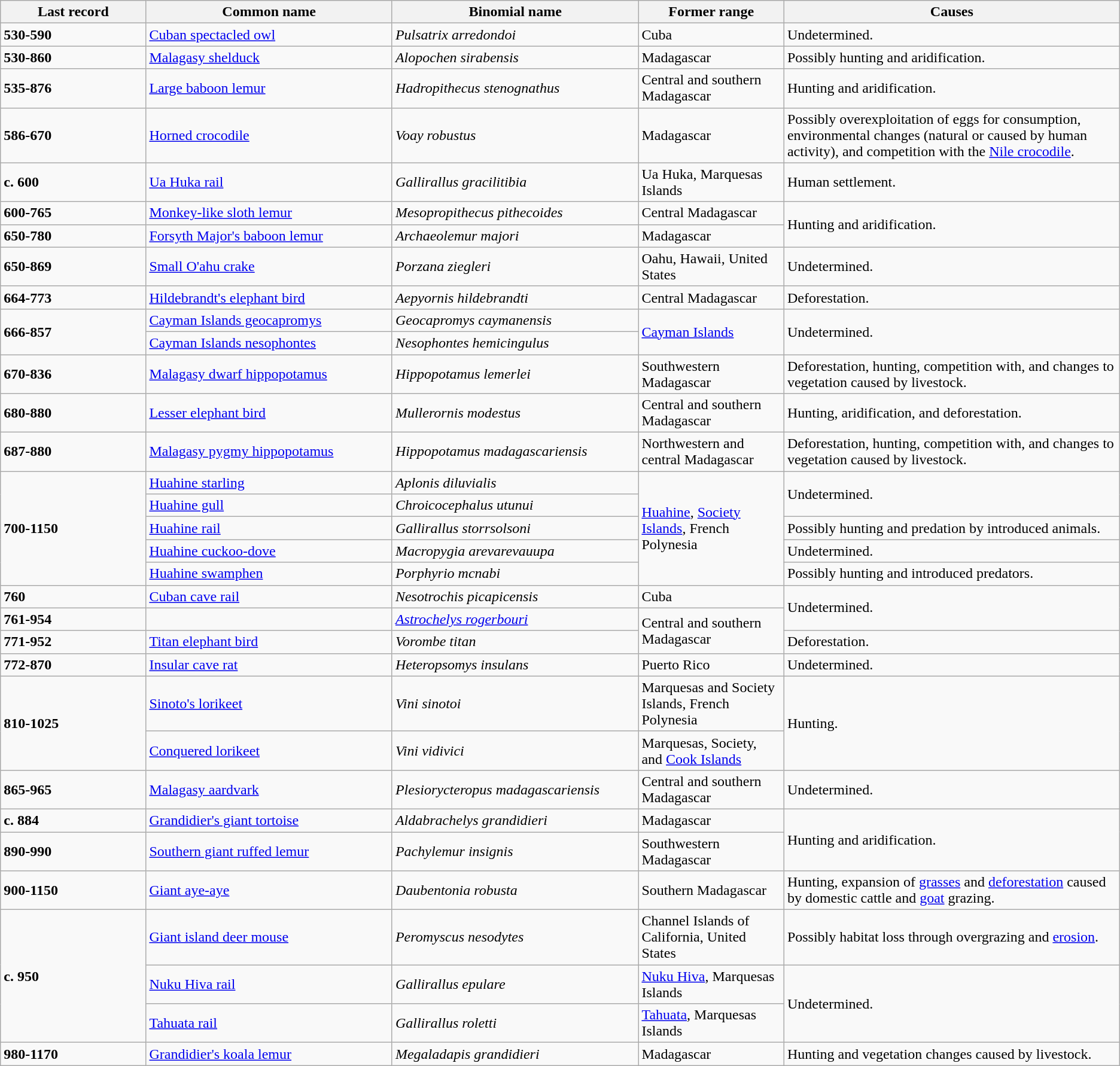<table class="wikitable sortable">
<tr>
<th style="width:13%;">Last record</th>
<th style="width:22%;">Common name</th>
<th style="width:22%;">Binomial name</th>
<th>Former range</th>
<th>Causes</th>
</tr>
<tr>
<td><strong>530-590</strong></td>
<td><a href='#'>Cuban spectacled owl</a></td>
<td><em>Pulsatrix arredondoi</em></td>
<td>Cuba</td>
<td>Undetermined.</td>
</tr>
<tr>
<td><strong>530-860</strong></td>
<td><a href='#'>Malagasy shelduck</a></td>
<td><em>Alopochen sirabensis</em></td>
<td>Madagascar</td>
<td>Possibly hunting and aridification.</td>
</tr>
<tr>
<td><strong>535-876</strong></td>
<td><a href='#'>Large baboon lemur</a></td>
<td><em>Hadropithecus stenognathus</em></td>
<td>Central and southern Madagascar</td>
<td>Hunting and aridification.</td>
</tr>
<tr>
<td><strong>586-670</strong></td>
<td><a href='#'>Horned crocodile</a></td>
<td><em>Voay robustus</em></td>
<td>Madagascar</td>
<td>Possibly overexploitation of eggs for consumption, environmental changes (natural or caused by human activity), and competition with the <a href='#'>Nile crocodile</a>.</td>
</tr>
<tr>
<td><strong>c. 600</strong></td>
<td><a href='#'>Ua Huka rail</a></td>
<td><em>Gallirallus gracilitibia</em></td>
<td>Ua Huka, Marquesas Islands</td>
<td>Human settlement.</td>
</tr>
<tr>
<td><strong>600-765</strong></td>
<td><a href='#'>Monkey-like sloth lemur</a></td>
<td><em>Mesopropithecus pithecoides</em></td>
<td>Central Madagascar</td>
<td rowspan="2">Hunting and aridification.</td>
</tr>
<tr>
<td><strong>650-780</strong></td>
<td><a href='#'>Forsyth Major's baboon lemur</a></td>
<td><em>Archaeolemur majori</em></td>
<td>Madagascar</td>
</tr>
<tr>
<td><strong>650-869</strong></td>
<td><a href='#'>Small O'ahu crake</a></td>
<td><em>Porzana ziegleri</em></td>
<td>Oahu, Hawaii, United States</td>
<td>Undetermined.</td>
</tr>
<tr>
<td><strong>664-773</strong></td>
<td><a href='#'>Hildebrandt's elephant bird</a></td>
<td><em>Aepyornis hildebrandti</em></td>
<td>Central Madagascar</td>
<td>Deforestation.</td>
</tr>
<tr>
<td rowspan="2"><strong>666-857</strong></td>
<td><a href='#'>Cayman Islands geocapromys</a></td>
<td><em>Geocapromys caymanensis</em></td>
<td rowspan="2"><a href='#'>Cayman Islands</a></td>
<td rowspan="2">Undetermined.</td>
</tr>
<tr>
<td><a href='#'>Cayman Islands nesophontes</a></td>
<td><em>Nesophontes hemicingulus</em></td>
</tr>
<tr>
<td><strong>670-836</strong></td>
<td><a href='#'>Malagasy dwarf hippopotamus</a></td>
<td><em>Hippopotamus lemerlei</em></td>
<td>Southwestern Madagascar</td>
<td>Deforestation, hunting, competition with, and changes to vegetation caused by livestock.</td>
</tr>
<tr>
<td><strong>680-880</strong></td>
<td><a href='#'>Lesser elephant bird</a></td>
<td><em>Mullerornis modestus</em></td>
<td>Central and southern Madagascar</td>
<td>Hunting, aridification, and deforestation.</td>
</tr>
<tr>
<td><strong>687-880</strong></td>
<td><a href='#'>Malagasy pygmy hippopotamus</a></td>
<td><em>Hippopotamus madagascariensis</em></td>
<td>Northwestern and central Madagascar</td>
<td>Deforestation, hunting, competition with, and changes to vegetation caused by livestock.</td>
</tr>
<tr>
<td rowspan="5"><strong>700-1150</strong></td>
<td><a href='#'>Huahine starling</a></td>
<td><em>Aplonis diluvialis</em></td>
<td rowspan="5"><a href='#'>Huahine</a>, <a href='#'>Society Islands</a>, French Polynesia</td>
<td rowspan="2">Undetermined.</td>
</tr>
<tr>
<td><a href='#'>Huahine gull</a></td>
<td><em>Chroicocephalus utunui</em></td>
</tr>
<tr>
<td><a href='#'>Huahine rail</a></td>
<td><em>Gallirallus storrsolsoni</em></td>
<td>Possibly hunting and predation by introduced animals.</td>
</tr>
<tr>
<td><a href='#'>Huahine cuckoo-dove</a></td>
<td><em>Macropygia arevarevauupa</em></td>
<td>Undetermined.</td>
</tr>
<tr>
<td><a href='#'>Huahine swamphen</a></td>
<td><em>Porphyrio mcnabi</em></td>
<td>Possibly hunting and introduced predators.</td>
</tr>
<tr>
<td><strong>760</strong></td>
<td><a href='#'>Cuban cave rail</a></td>
<td><em>Nesotrochis picapicensis</em></td>
<td>Cuba</td>
<td rowspan="2">Undetermined.</td>
</tr>
<tr>
<td><strong>761-954</strong></td>
<td></td>
<td><em><a href='#'>Astrochelys rogerbouri</a></em></td>
<td rowspan="2">Central and southern Madagascar</td>
</tr>
<tr>
<td><strong>771-952</strong></td>
<td><a href='#'>Titan elephant bird</a></td>
<td><em>Vorombe titan</em></td>
<td>Deforestation.</td>
</tr>
<tr>
<td><strong>772-870</strong></td>
<td><a href='#'>Insular cave rat</a></td>
<td><em>Heteropsomys insulans</em></td>
<td>Puerto Rico</td>
<td>Undetermined.</td>
</tr>
<tr>
<td rowspan="2"><strong>810-1025</strong></td>
<td><a href='#'>Sinoto's lorikeet</a></td>
<td><em>Vini sinotoi</em></td>
<td>Marquesas and Society Islands, French Polynesia</td>
<td rowspan="2">Hunting.</td>
</tr>
<tr>
<td><a href='#'>Conquered lorikeet</a></td>
<td><em>Vini vidivici</em></td>
<td>Marquesas, Society, and <a href='#'>Cook Islands</a></td>
</tr>
<tr>
<td><strong>865-965</strong></td>
<td><a href='#'>Malagasy aardvark</a></td>
<td><em>Plesiorycteropus madagascariensis</em></td>
<td>Central and southern Madagascar</td>
<td>Undetermined.</td>
</tr>
<tr>
<td><strong>c. 884</strong></td>
<td><a href='#'>Grandidier's giant tortoise</a></td>
<td><em>Aldabrachelys grandidieri</em></td>
<td>Madagascar</td>
<td rowspan="2">Hunting and aridification.</td>
</tr>
<tr>
<td><strong>890-990</strong></td>
<td><a href='#'>Southern giant ruffed lemur</a></td>
<td><em>Pachylemur insignis</em></td>
<td>Southwestern Madagascar</td>
</tr>
<tr>
<td><strong>900-1150</strong></td>
<td><a href='#'>Giant aye-aye</a></td>
<td><em>Daubentonia robusta</em></td>
<td>Southern Madagascar</td>
<td>Hunting, expansion of <a href='#'>grasses</a> and <a href='#'>deforestation</a> caused by domestic cattle and <a href='#'>goat</a> grazing.</td>
</tr>
<tr>
<td rowspan="3"><strong>c. 950</strong></td>
<td><a href='#'>Giant island deer mouse</a></td>
<td><em>Peromyscus nesodytes</em></td>
<td>Channel Islands of California, United States</td>
<td>Possibly habitat loss through overgrazing and <a href='#'>erosion</a>.</td>
</tr>
<tr>
<td><a href='#'>Nuku Hiva rail</a></td>
<td><em>Gallirallus epulare</em></td>
<td><a href='#'>Nuku Hiva</a>, Marquesas Islands</td>
<td rowspan="2">Undetermined.</td>
</tr>
<tr>
<td><a href='#'>Tahuata rail</a></td>
<td><em>Gallirallus roletti</em></td>
<td><a href='#'>Tahuata</a>, Marquesas Islands</td>
</tr>
<tr>
<td><strong>980-1170</strong></td>
<td><a href='#'>Grandidier's koala lemur</a></td>
<td><em>Megaladapis grandidieri</em></td>
<td>Madagascar</td>
<td>Hunting and vegetation changes caused by livestock.</td>
</tr>
</table>
